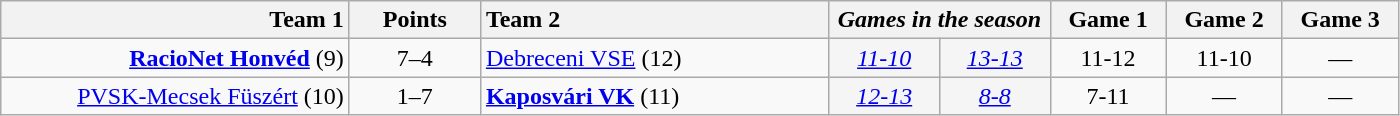<table class=wikitable style="text-align:center">
<tr>
<th style="width:225px; text-align:right;">Team 1</th>
<th style="width:80px;">Points</th>
<th style="width:225px; text-align:left;">Team 2</th>
<th colspan=2; style="width:140px;"><em>Games in the season</em></th>
<th style="width:70px;">Game 1</th>
<th style="width:70px;">Game 2</th>
<th style="width:70px;">Game 3</th>
</tr>
<tr>
<td style="text-align:right;"> <strong><a href='#'>RacioNet Honvéd</a></strong> (9)</td>
<td>7–4</td>
<td style="text-align:left;"> <a href='#'>Debreceni VSE</a> (12)</td>
<td bgcolor=#f5f5f5><em><a href='#'>11-10</a></em></td>
<td bgcolor=#f5f5f5><em><a href='#'>13-13</a> </em></td>
<td>11-12</td>
<td>11-10</td>
<td>—</td>
</tr>
<tr>
<td style="text-align:right;"> <a href='#'>PVSK-Mecsek Füszért</a> (10)</td>
<td>1–7</td>
<td style="text-align:left;"> <strong><a href='#'>Kaposvári VK</a></strong> (11)</td>
<td bgcolor=#f5f5f5><em><a href='#'>12-13</a></em></td>
<td bgcolor=#f5f5f5><em><a href='#'>8-8</a></em></td>
<td>7-11</td>
<td>—</td>
<td>—</td>
</tr>
</table>
